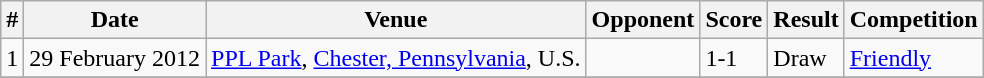<table class="wikitable">
<tr>
<th>#</th>
<th>Date</th>
<th>Venue</th>
<th>Opponent</th>
<th>Score</th>
<th>Result</th>
<th>Competition</th>
</tr>
<tr>
<td>1</td>
<td>29 February 2012</td>
<td><a href='#'>PPL Park</a>, <a href='#'>Chester, Pennsylvania</a>, U.S.</td>
<td></td>
<td>1-1</td>
<td>Draw</td>
<td><a href='#'>Friendly</a></td>
</tr>
<tr>
</tr>
</table>
